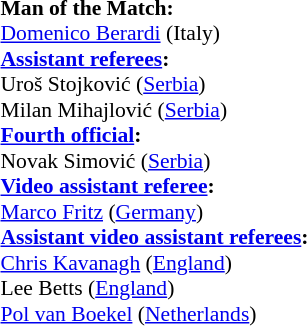<table style="width:100%; font-size:90%;">
<tr>
<td><br><strong>Man of the Match:</strong>
<br><a href='#'>Domenico Berardi</a> (Italy)<br><strong><a href='#'>Assistant referees</a>:</strong>
<br>Uroš Stojković (<a href='#'>Serbia</a>)
<br>Milan Mihajlović (<a href='#'>Serbia</a>)
<br><strong><a href='#'>Fourth official</a>:</strong>
<br>Novak Simović (<a href='#'>Serbia</a>)
<br><strong><a href='#'>Video assistant referee</a>:</strong>
<br><a href='#'>Marco Fritz</a> (<a href='#'>Germany</a>)
<br><strong><a href='#'>Assistant video assistant referees</a>:</strong>
<br><a href='#'>Chris Kavanagh</a> (<a href='#'>England</a>)
<br>Lee Betts (<a href='#'>England</a>)
<br><a href='#'>Pol van Boekel</a> (<a href='#'>Netherlands</a>)</td>
</tr>
</table>
